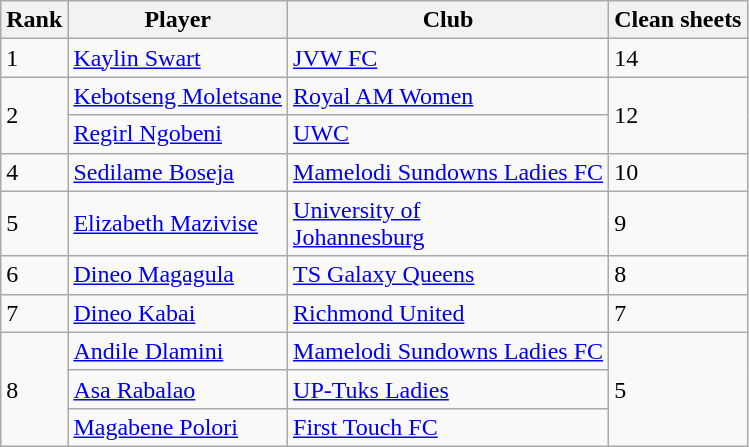<table class="wikitable" style="text- align:center">
<tr>
<th>Rank</th>
<th>Player</th>
<th>Club</th>
<th>Clean sheets</th>
</tr>
<tr>
<td rowspan=1>1</td>
<td align="Left"><a href='#'>Kaylin Swart</a></td>
<td align="Left"><a href='#'>JVW FC</a></td>
<td rowspan=1>14</td>
</tr>
<tr>
<td rowspan=2>2</td>
<td align="Left"><a href='#'>Kebotseng Moletsane</a></td>
<td align="Left"><a href='#'>Royal AM Women</a></td>
<td rowspan=2>12</td>
</tr>
<tr>
<td align="Left"><a href='#'>Regirl Ngobeni</a></td>
<td align="Left"><a href='#'>UWC</a></td>
</tr>
<tr>
<td rowspan=1>4</td>
<td align="Left"><a href='#'>Sedilame Boseja</a></td>
<td align="Left"><a href='#'>Mamelodi Sundowns Ladies FC</a></td>
<td rowspan=1>10</td>
</tr>
<tr>
<td rowspan=1>5</td>
<td align="Left"> <a href='#'>Elizabeth Mazivise</a></td>
<td align="Left"><a href='#'>University of<br>Johannesburg</a></td>
<td rowspan=1>9</td>
</tr>
<tr>
<td rowspan=1>6</td>
<td align="Left"><a href='#'>Dineo Magagula</a></td>
<td align="Left"><a href='#'>TS Galaxy Queens</a></td>
<td rowspan=1>8</td>
</tr>
<tr>
<td rowspan=1>7</td>
<td align="Left"><a href='#'>Dineo Kabai</a></td>
<td align="Left"><a href='#'>Richmond United</a></td>
<td rowspan=1>7</td>
</tr>
<tr>
<td rowspan=3>8</td>
<td align="Left"><a href='#'>Andile Dlamini</a></td>
<td align="Left"><a href='#'>Mamelodi Sundowns Ladies FC</a></td>
<td rowspan=8>5</td>
</tr>
<tr>
<td align="Left"> <a href='#'>Asa Rabalao</a></td>
<td align="Left"><a href='#'>UP-Tuks Ladies</a></td>
</tr>
<tr>
<td align="Left"> <a href='#'>Magabene Polori</a></td>
<td align="Left"><a href='#'>First Touch FC</a></td>
</tr>
</table>
